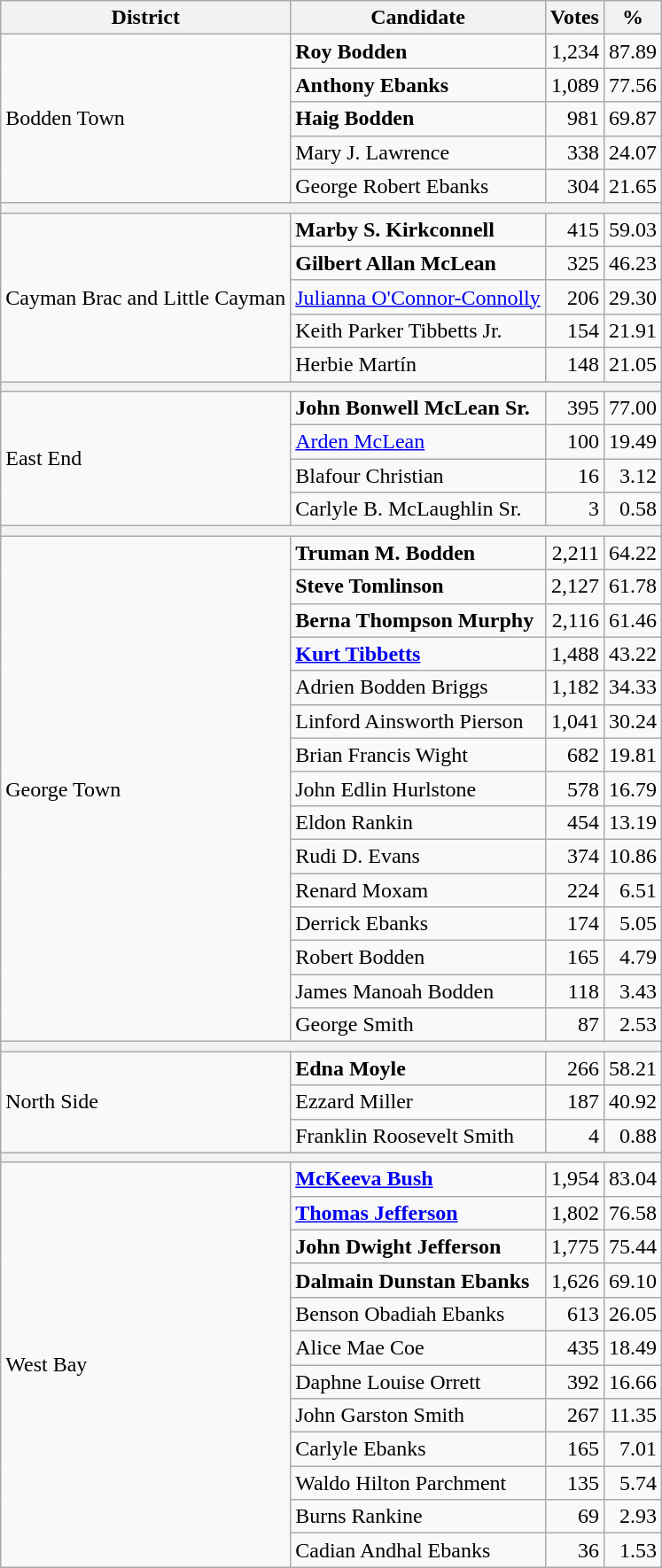<table class=wikitable style=text-align:right>
<tr>
<th>District</th>
<th>Candidate</th>
<th>Votes</th>
<th>%</th>
</tr>
<tr>
<td align=left rowspan=5>Bodden Town</td>
<td align=left><strong>Roy Bodden</strong></td>
<td>1,234</td>
<td>87.89</td>
</tr>
<tr>
<td align=left><strong>Anthony Ebanks</strong></td>
<td>1,089</td>
<td>77.56</td>
</tr>
<tr>
<td align=left><strong>Haig Bodden</strong></td>
<td>981</td>
<td>69.87</td>
</tr>
<tr>
<td align=left>Mary J. Lawrence</td>
<td>338</td>
<td>24.07</td>
</tr>
<tr>
<td align=left>George Robert Ebanks</td>
<td>304</td>
<td>21.65</td>
</tr>
<tr>
<th Colspan=6></th>
</tr>
<tr>
<td align=left rowspan=5>Cayman Brac and Little Cayman</td>
<td align=left><strong>Marby S. Kirkconnell</strong></td>
<td>415</td>
<td>59.03</td>
</tr>
<tr>
<td align=left><strong>Gilbert Allan McLean</strong></td>
<td>325</td>
<td>46.23</td>
</tr>
<tr>
<td align=left><a href='#'>Julianna O'Connor-Connolly</a></td>
<td>206</td>
<td>29.30</td>
</tr>
<tr>
<td align=left>Keith Parker Tibbetts Jr.</td>
<td>154</td>
<td>21.91</td>
</tr>
<tr>
<td align=left>Herbie Martín</td>
<td>148</td>
<td>21.05</td>
</tr>
<tr>
<th Colspan=6></th>
</tr>
<tr>
<td align=left rowspan=4>East End</td>
<td align=left><strong>John Bonwell McLean Sr.</strong></td>
<td>395</td>
<td>77.00</td>
</tr>
<tr>
<td align=left><a href='#'>Arden McLean</a></td>
<td>100</td>
<td>19.49</td>
</tr>
<tr>
<td align=left>Blafour Christian</td>
<td>16</td>
<td>3.12</td>
</tr>
<tr>
<td align=left>Carlyle B. McLaughlin Sr.</td>
<td>3</td>
<td>0.58</td>
</tr>
<tr>
<th Colspan=6></th>
</tr>
<tr>
<td align=left rowspan=15>George Town</td>
<td align=left><strong>Truman M. Bodden</strong></td>
<td>2,211</td>
<td>64.22</td>
</tr>
<tr>
<td align=left><strong>Steve Tomlinson</strong></td>
<td>2,127</td>
<td>61.78</td>
</tr>
<tr>
<td align=left><strong>Berna Thompson Murphy</strong></td>
<td>2,116</td>
<td>61.46</td>
</tr>
<tr>
<td align=left><strong><a href='#'>Kurt Tibbetts</a></strong></td>
<td>1,488</td>
<td>43.22</td>
</tr>
<tr>
<td align=left>Adrien Bodden Briggs</td>
<td>1,182</td>
<td>34.33</td>
</tr>
<tr>
<td align=left>Linford Ainsworth Pierson</td>
<td>1,041</td>
<td>30.24</td>
</tr>
<tr>
<td align=left>Brian Francis Wight</td>
<td>682</td>
<td>19.81</td>
</tr>
<tr>
<td align=left>John Edlin Hurlstone</td>
<td>578</td>
<td>16.79</td>
</tr>
<tr>
<td align=left>Eldon Rankin</td>
<td>454</td>
<td>13.19</td>
</tr>
<tr>
<td align=left>Rudi D. Evans</td>
<td>374</td>
<td>10.86</td>
</tr>
<tr>
<td align=left>Renard Moxam</td>
<td>224</td>
<td>6.51</td>
</tr>
<tr>
<td align=left>Derrick Ebanks</td>
<td>174</td>
<td>5.05</td>
</tr>
<tr>
<td align=left>Robert Bodden</td>
<td>165</td>
<td>4.79</td>
</tr>
<tr>
<td align=left>James Manoah Bodden</td>
<td>118</td>
<td>3.43</td>
</tr>
<tr>
<td align=left>George Smith</td>
<td>87</td>
<td>2.53</td>
</tr>
<tr>
<th Colspan=6></th>
</tr>
<tr>
<td align=left rowspan=3>North Side</td>
<td align=left><strong>Edna Moyle</strong></td>
<td>266</td>
<td>58.21</td>
</tr>
<tr>
<td align=left>Ezzard Miller</td>
<td>187</td>
<td>40.92</td>
</tr>
<tr>
<td align=left>Franklin Roosevelt Smith</td>
<td>4</td>
<td>0.88</td>
</tr>
<tr>
<th Colspan=6></th>
</tr>
<tr>
<td align=left rowspan=12>West Bay</td>
<td align=left><strong><a href='#'>McKeeva Bush</a></strong></td>
<td>1,954</td>
<td>83.04</td>
</tr>
<tr>
<td align=left><strong><a href='#'>Thomas Jefferson</a></strong></td>
<td>1,802</td>
<td>76.58</td>
</tr>
<tr>
<td align=left><strong>John Dwight Jefferson</strong></td>
<td>1,775</td>
<td>75.44</td>
</tr>
<tr>
<td align=left><strong>Dalmain Dunstan Ebanks</strong></td>
<td>1,626</td>
<td>69.10</td>
</tr>
<tr>
<td align=left>Benson Obadiah Ebanks</td>
<td>613</td>
<td>26.05</td>
</tr>
<tr>
<td align=left>Alice Mae Coe</td>
<td>435</td>
<td>18.49</td>
</tr>
<tr>
<td align=left>Daphne Louise Orrett</td>
<td>392</td>
<td>16.66</td>
</tr>
<tr>
<td align=left>John Garston Smith</td>
<td>267</td>
<td>11.35</td>
</tr>
<tr>
<td align=left>Carlyle Ebanks</td>
<td>165</td>
<td>7.01</td>
</tr>
<tr>
<td align=left>Waldo Hilton Parchment</td>
<td>135</td>
<td>5.74</td>
</tr>
<tr>
<td align=left>Burns Rankine</td>
<td>69</td>
<td>2.93</td>
</tr>
<tr>
<td align=left>Cadian Andhal Ebanks</td>
<td>36</td>
<td>1.53</td>
</tr>
</table>
